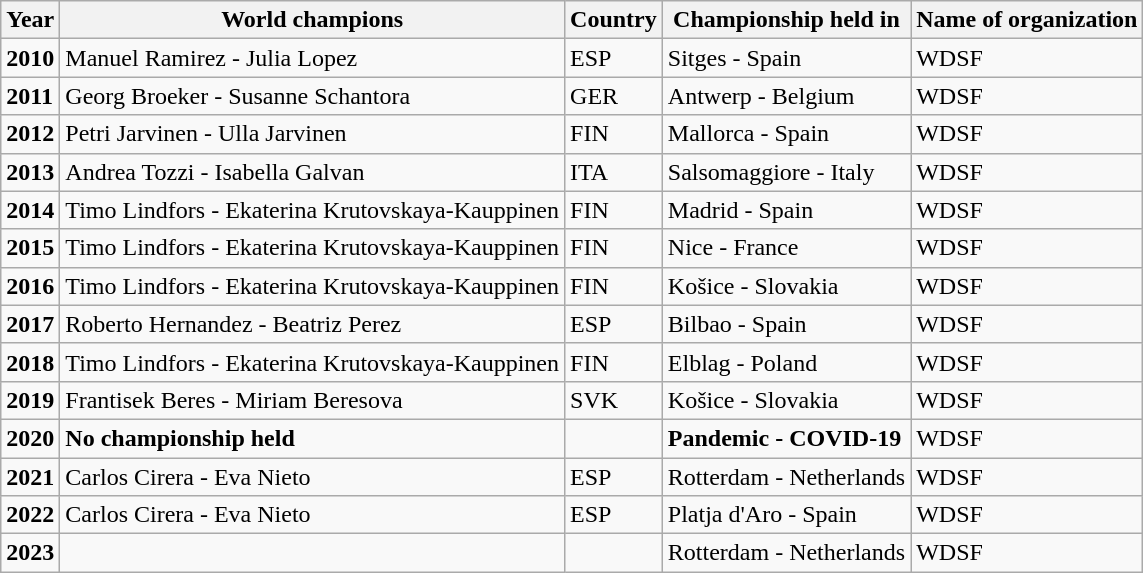<table class="wikitable">
<tr>
<th>Year</th>
<th>World champions</th>
<th>Country</th>
<th>Championship held in</th>
<th>Name of organization</th>
</tr>
<tr>
<td><strong>2010</strong></td>
<td>Manuel Ramirez - Julia Lopez</td>
<td>ESP</td>
<td>Sitges - Spain</td>
<td>WDSF</td>
</tr>
<tr>
<td><strong>2011</strong></td>
<td>Georg Broeker - Susanne Schantora</td>
<td>GER</td>
<td>Antwerp - Belgium</td>
<td>WDSF</td>
</tr>
<tr>
<td><strong>2012</strong></td>
<td>Petri Jarvinen - Ulla Jarvinen</td>
<td>FIN</td>
<td>Mallorca - Spain</td>
<td>WDSF</td>
</tr>
<tr>
<td><strong>2013</strong></td>
<td>Andrea Tozzi - Isabella Galvan</td>
<td>ITA</td>
<td>Salsomaggiore - Italy</td>
<td>WDSF</td>
</tr>
<tr>
<td><strong>2014</strong></td>
<td>Timo Lindfors - Ekaterina Krutovskaya-Kauppinen</td>
<td>FIN</td>
<td>Madrid - Spain</td>
<td>WDSF</td>
</tr>
<tr>
<td><strong>2015</strong></td>
<td>Timo Lindfors - Ekaterina Krutovskaya-Kauppinen</td>
<td>FIN</td>
<td>Nice - France</td>
<td>WDSF</td>
</tr>
<tr>
<td><strong>2016</strong></td>
<td>Timo Lindfors - Ekaterina Krutovskaya-Kauppinen</td>
<td>FIN</td>
<td>Košice - Slovakia</td>
<td>WDSF</td>
</tr>
<tr>
<td><strong>2017</strong></td>
<td>Roberto Hernandez - Beatriz Perez</td>
<td>ESP</td>
<td>Bilbao - Spain</td>
<td>WDSF</td>
</tr>
<tr>
<td><strong>2018</strong></td>
<td>Timo Lindfors - Ekaterina Krutovskaya-Kauppinen</td>
<td>FIN</td>
<td>Elblag - Poland</td>
<td>WDSF</td>
</tr>
<tr>
<td><strong>2019</strong></td>
<td>Frantisek Beres - Miriam Beresova</td>
<td>SVK</td>
<td>Košice - Slovakia</td>
<td>WDSF</td>
</tr>
<tr>
<td><strong>2020</strong></td>
<td><strong>No championship held</strong></td>
<td></td>
<td><strong>Pandemic - COVID-19</strong></td>
<td>WDSF</td>
</tr>
<tr>
<td><strong>2021</strong></td>
<td>Carlos Cirera - Eva Nieto</td>
<td>ESP</td>
<td>Rotterdam - Netherlands</td>
<td>WDSF</td>
</tr>
<tr>
<td><strong>2022</strong></td>
<td>Carlos Cirera - Eva Nieto</td>
<td>ESP</td>
<td>Platja d'Aro - Spain</td>
<td>WDSF</td>
</tr>
<tr>
<td><strong>2023</strong></td>
<td></td>
<td></td>
<td>Rotterdam - Netherlands</td>
<td>WDSF</td>
</tr>
</table>
